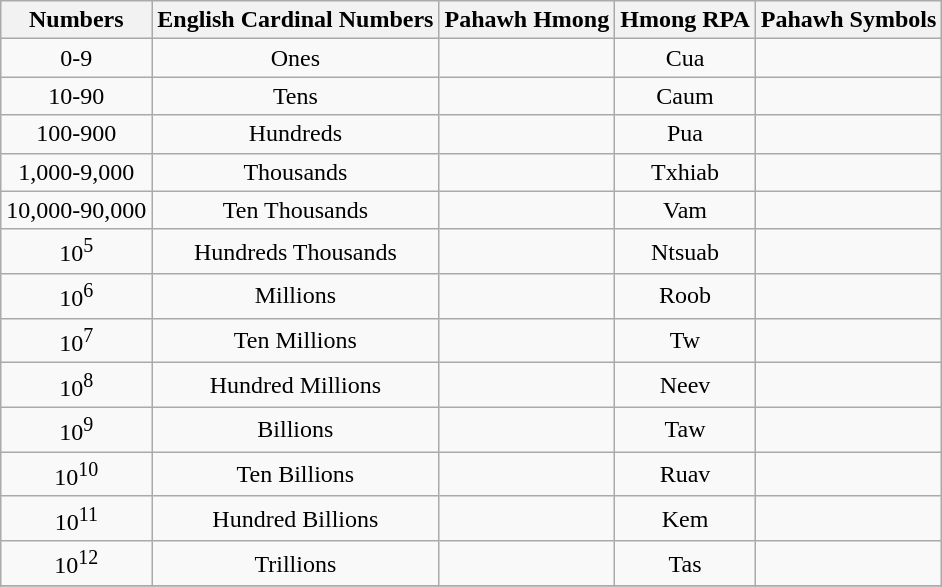<table class="wikitable">
<tr>
<th>Numbers</th>
<th>English Cardinal Numbers</th>
<th>Pahawh Hmong</th>
<th>Hmong RPA</th>
<th>Pahawh Symbols</th>
</tr>
<tr align="center">
<td>0-9</td>
<td>Ones</td>
<td></td>
<td>Cua</td>
<td></td>
</tr>
<tr align="center">
<td>10-90</td>
<td>Tens</td>
<td></td>
<td>Caum</td>
<td></td>
</tr>
<tr align="center">
<td>100-900</td>
<td>Hundreds</td>
<td></td>
<td>Pua</td>
<td></td>
</tr>
<tr align="center">
<td>1,000-9,000</td>
<td>Thousands</td>
<td></td>
<td>Txhiab</td>
<td></td>
</tr>
<tr align="center">
<td>10,000-90,000</td>
<td>Ten Thousands</td>
<td></td>
<td>Vam</td>
<td></td>
</tr>
<tr align="center">
<td>10<sup>5</sup></td>
<td>Hundreds Thousands</td>
<td></td>
<td>Ntsuab</td>
<td></td>
</tr>
<tr align="center">
<td>10<sup>6</sup></td>
<td>Millions</td>
<td></td>
<td>Roob</td>
<td></td>
</tr>
<tr align="center">
<td>10<sup>7</sup></td>
<td>Ten Millions</td>
<td></td>
<td>Tw</td>
<td></td>
</tr>
<tr align="center">
<td>10<sup>8</sup></td>
<td>Hundred Millions</td>
<td></td>
<td>Neev</td>
<td></td>
</tr>
<tr align="center">
<td>10<sup>9</sup></td>
<td>Billions</td>
<td></td>
<td>Taw</td>
<td></td>
</tr>
<tr align="center">
<td>10<sup>10</sup></td>
<td>Ten Billions</td>
<td></td>
<td>Ruav</td>
<td></td>
</tr>
<tr align="center">
<td>10<sup>11</sup></td>
<td>Hundred Billions</td>
<td></td>
<td>Kem</td>
<td></td>
</tr>
<tr align="center">
<td>10<sup>12</sup></td>
<td>Trillions</td>
<td></td>
<td>Tas</td>
<td></td>
</tr>
<tr align="center">
</tr>
</table>
